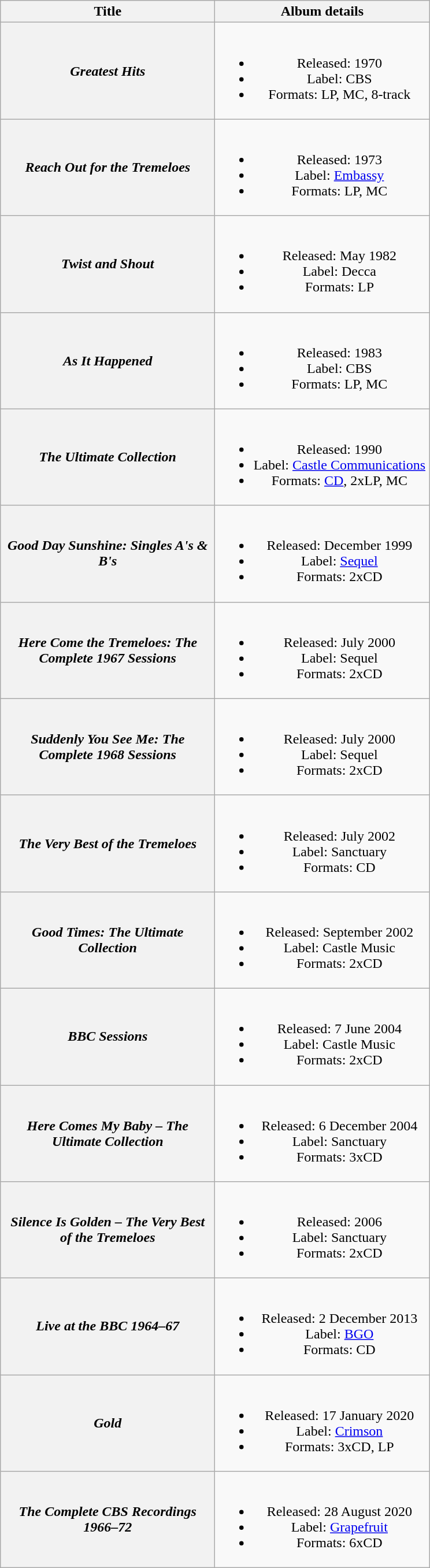<table class="wikitable plainrowheaders" style="text-align:center;">
<tr>
<th scope="col" style="width:15em;">Title</th>
<th scope="col" style="width:15em;">Album details</th>
</tr>
<tr>
<th scope="row"><em>Greatest Hits</em></th>
<td><br><ul><li>Released: 1970</li><li>Label: CBS</li><li>Formats: LP, MC, 8-track</li></ul></td>
</tr>
<tr>
<th scope="row"><em>Reach Out for the Tremeloes</em></th>
<td><br><ul><li>Released: 1973</li><li>Label: <a href='#'>Embassy</a></li><li>Formats: LP, MC</li></ul></td>
</tr>
<tr>
<th scope="row"><em>Twist and Shout</em></th>
<td><br><ul><li>Released: May 1982</li><li>Label: Decca</li><li>Formats: LP</li></ul></td>
</tr>
<tr>
<th scope="row"><em>As It Happened</em></th>
<td><br><ul><li>Released: 1983</li><li>Label: CBS</li><li>Formats: LP, MC</li></ul></td>
</tr>
<tr>
<th scope="row"><em>The Ultimate Collection</em></th>
<td><br><ul><li>Released: 1990</li><li>Label: <a href='#'>Castle Communications</a></li><li>Formats: <a href='#'>CD</a>, 2xLP, MC</li></ul></td>
</tr>
<tr>
<th scope="row"><em>Good Day Sunshine: Singles A's & B's</em></th>
<td><br><ul><li>Released: December 1999</li><li>Label: <a href='#'>Sequel</a></li><li>Formats: 2xCD</li></ul></td>
</tr>
<tr>
<th scope="row"><em>Here Come the Tremeloes: The Complete 1967 Sessions</em></th>
<td><br><ul><li>Released: July 2000</li><li>Label: Sequel</li><li>Formats: 2xCD</li></ul></td>
</tr>
<tr>
<th scope="row"><em>Suddenly You See Me: The Complete 1968 Sessions</em></th>
<td><br><ul><li>Released: July 2000</li><li>Label: Sequel</li><li>Formats: 2xCD</li></ul></td>
</tr>
<tr>
<th scope="row"><em>The Very Best of the Tremeloes</em></th>
<td><br><ul><li>Released: July 2002</li><li>Label: Sanctuary</li><li>Formats: CD</li></ul></td>
</tr>
<tr>
<th scope="row"><em>Good Times: The Ultimate Collection</em></th>
<td><br><ul><li>Released: September 2002</li><li>Label: Castle Music</li><li>Formats: 2xCD</li></ul></td>
</tr>
<tr>
<th scope="row"><em>BBC Sessions</em></th>
<td><br><ul><li>Released: 7 June 2004</li><li>Label: Castle Music</li><li>Formats: 2xCD</li></ul></td>
</tr>
<tr>
<th scope="row"><em>Here Comes My Baby – The Ultimate Collection</em></th>
<td><br><ul><li>Released: 6 December 2004</li><li>Label: Sanctuary</li><li>Formats: 3xCD</li></ul></td>
</tr>
<tr>
<th scope="row"><em>Silence Is Golden – The Very Best of the Tremeloes</em></th>
<td><br><ul><li>Released: 2006</li><li>Label: Sanctuary</li><li>Formats: 2xCD</li></ul></td>
</tr>
<tr>
<th scope="row"><em>Live at the BBC 1964–67</em></th>
<td><br><ul><li>Released: 2 December 2013</li><li>Label: <a href='#'>BGO</a></li><li>Formats: CD</li></ul></td>
</tr>
<tr>
<th scope="row"><em>Gold</em></th>
<td><br><ul><li>Released: 17 January 2020</li><li>Label: <a href='#'>Crimson</a></li><li>Formats: 3xCD, LP</li></ul></td>
</tr>
<tr>
<th scope="row"><em>The Complete CBS Recordings 1966–72</em></th>
<td><br><ul><li>Released: 28 August 2020</li><li>Label: <a href='#'>Grapefruit</a></li><li>Formats: 6xCD</li></ul></td>
</tr>
</table>
